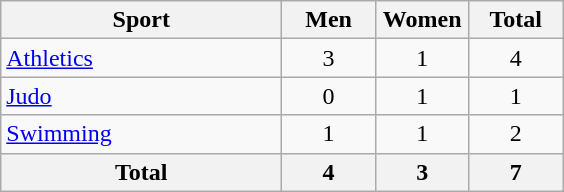<table class="wikitable sortable" style="text-align:center;">
<tr>
<th width=180>Sport</th>
<th width=55>Men</th>
<th width=55>Women</th>
<th width=55>Total</th>
</tr>
<tr>
<td align=left><a href='#'>Athletics</a></td>
<td>3</td>
<td>1</td>
<td>4</td>
</tr>
<tr>
<td align=left><a href='#'>Judo</a></td>
<td>0</td>
<td>1</td>
<td>1</td>
</tr>
<tr>
<td align=left><a href='#'>Swimming</a></td>
<td>1</td>
<td>1</td>
<td>2</td>
</tr>
<tr>
<th>Total</th>
<th>4</th>
<th>3</th>
<th>7</th>
</tr>
</table>
